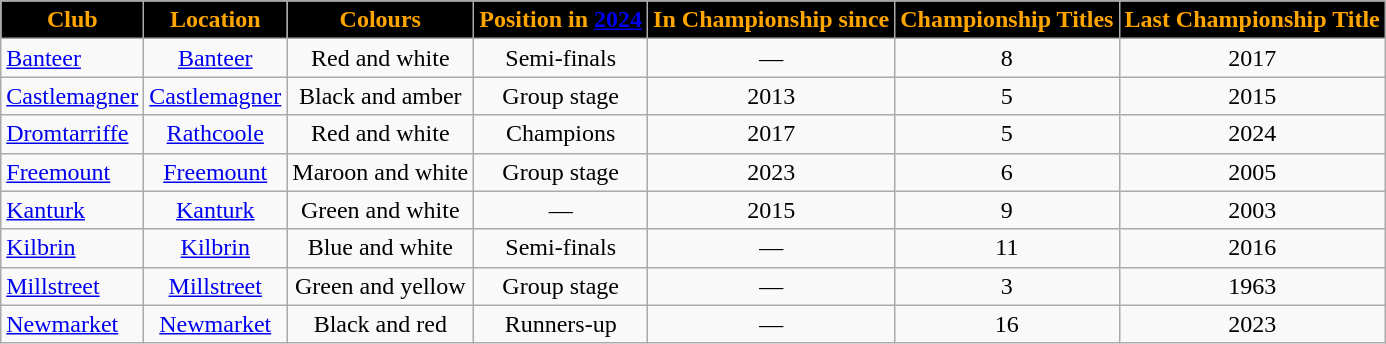<table class="wikitable sortable" style="text-align:center">
<tr>
<th style="background:black;color:orange">Club</th>
<th style="background:black;color:orange">Location</th>
<th style="background:black;color:orange">Colours</th>
<th style="background:black;color:orange">Position in <a href='#'>2024</a></th>
<th style="background:black;color:orange">In Championship since</th>
<th style="background:black;color:orange">Championship Titles</th>
<th style="background:black;color:orange">Last Championship Title</th>
</tr>
<tr>
<td style="text-align:left"> <a href='#'>Banteer</a></td>
<td><a href='#'>Banteer</a></td>
<td>Red and white</td>
<td>Semi-finals</td>
<td>—</td>
<td>8</td>
<td>2017</td>
</tr>
<tr>
<td style="text-align:left"> <a href='#'>Castlemagner</a></td>
<td><a href='#'>Castlemagner</a></td>
<td>Black and amber</td>
<td>Group stage</td>
<td>2013</td>
<td>5</td>
<td>2015</td>
</tr>
<tr>
<td style="text-align:left"> <a href='#'>Dromtarriffe</a></td>
<td><a href='#'>Rathcoole</a></td>
<td>Red and white</td>
<td>Champions</td>
<td>2017</td>
<td>5</td>
<td>2024</td>
</tr>
<tr>
<td style="text-align:left"> <a href='#'>Freemount</a></td>
<td><a href='#'>Freemount</a></td>
<td>Maroon and white</td>
<td>Group stage</td>
<td>2023</td>
<td>6</td>
<td>2005</td>
</tr>
<tr>
<td style="text-align:left"> <a href='#'>Kanturk</a></td>
<td><a href='#'>Kanturk</a></td>
<td>Green and white</td>
<td>—</td>
<td>2015</td>
<td>9</td>
<td>2003</td>
</tr>
<tr>
<td style="text-align:left"> <a href='#'>Kilbrin</a></td>
<td><a href='#'>Kilbrin</a></td>
<td>Blue and white</td>
<td>Semi-finals</td>
<td>—</td>
<td>11</td>
<td>2016</td>
</tr>
<tr>
<td style="text-align:left"> <a href='#'>Millstreet</a></td>
<td><a href='#'>Millstreet</a></td>
<td>Green and yellow</td>
<td>Group stage</td>
<td>—</td>
<td>3</td>
<td>1963</td>
</tr>
<tr>
<td style="text-align:left"> <a href='#'>Newmarket</a></td>
<td><a href='#'>Newmarket</a></td>
<td>Black and red</td>
<td>Runners-up</td>
<td>—</td>
<td>16</td>
<td>2023</td>
</tr>
</table>
